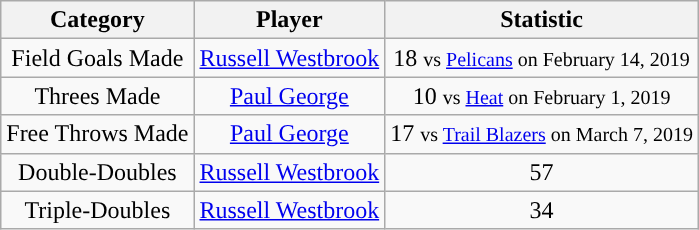<table class="wikitable sortable sortable" style="text-align: center">
<tr>
<th>Category</th>
<th>Player</th>
<th>Statistic</th>
</tr>
<tr style="text-align: center">
<td>Field Goals Made</td>
<td><a href='#'>Russell Westbrook</a></td>
<td>18 <small>vs <a href='#'>Pelicans</a> on February 14, 2019</small></td>
</tr>
<tr style="text-align: center">
<td>Threes Made</td>
<td><a href='#'>Paul George</a></td>
<td>10 <small>vs <a href='#'>Heat</a> on February 1, 2019</small></td>
</tr>
<tr style="text-align: center">
<td>Free Throws Made</td>
<td><a href='#'>Paul George</a></td>
<td>17 <small>vs <a href='#'>Trail Blazers</a> on March 7, 2019</small></td>
</tr>
<tr style="text-align: center">
<td>Double-Doubles</td>
<td><a href='#'>Russell Westbrook</a></td>
<td>57</td>
</tr>
<tr style="text-align: center">
<td>Triple-Doubles</td>
<td><a href='#'>Russell Westbrook</a></td>
<td>34</td>
</tr>
</table>
